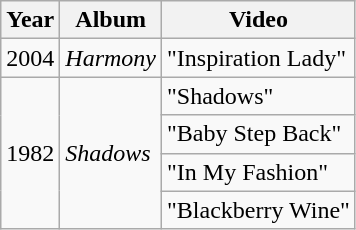<table class="wikitable plainrowheaders">
<tr>
<th>Year</th>
<th>Album</th>
<th>Video</th>
</tr>
<tr>
<td>2004</td>
<td><em>Harmony</em></td>
<td>"Inspiration Lady"</td>
</tr>
<tr>
<td rowspan=4>1982</td>
<td rowspan=4><em>Shadows</em></td>
<td>"Shadows"</td>
</tr>
<tr>
<td>"Baby Step Back"</td>
</tr>
<tr>
<td>"In My Fashion"</td>
</tr>
<tr>
<td>"Blackberry Wine"</td>
</tr>
</table>
